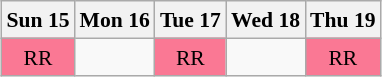<table class="wikitable" style="margin:0.5em auto; font-size:90%; line-height:1.25em; text-align:center">
<tr>
<th>Sun 15</th>
<th>Mon 16</th>
<th>Tue 17</th>
<th>Wed 18</th>
<th>Thu 19</th>
</tr>
<tr>
<td bgcolor="#FA7894">RR</td>
<td></td>
<td bgcolor="#FA7894">RR</td>
<td></td>
<td bgcolor="#FA7894">RR</td>
</tr>
</table>
